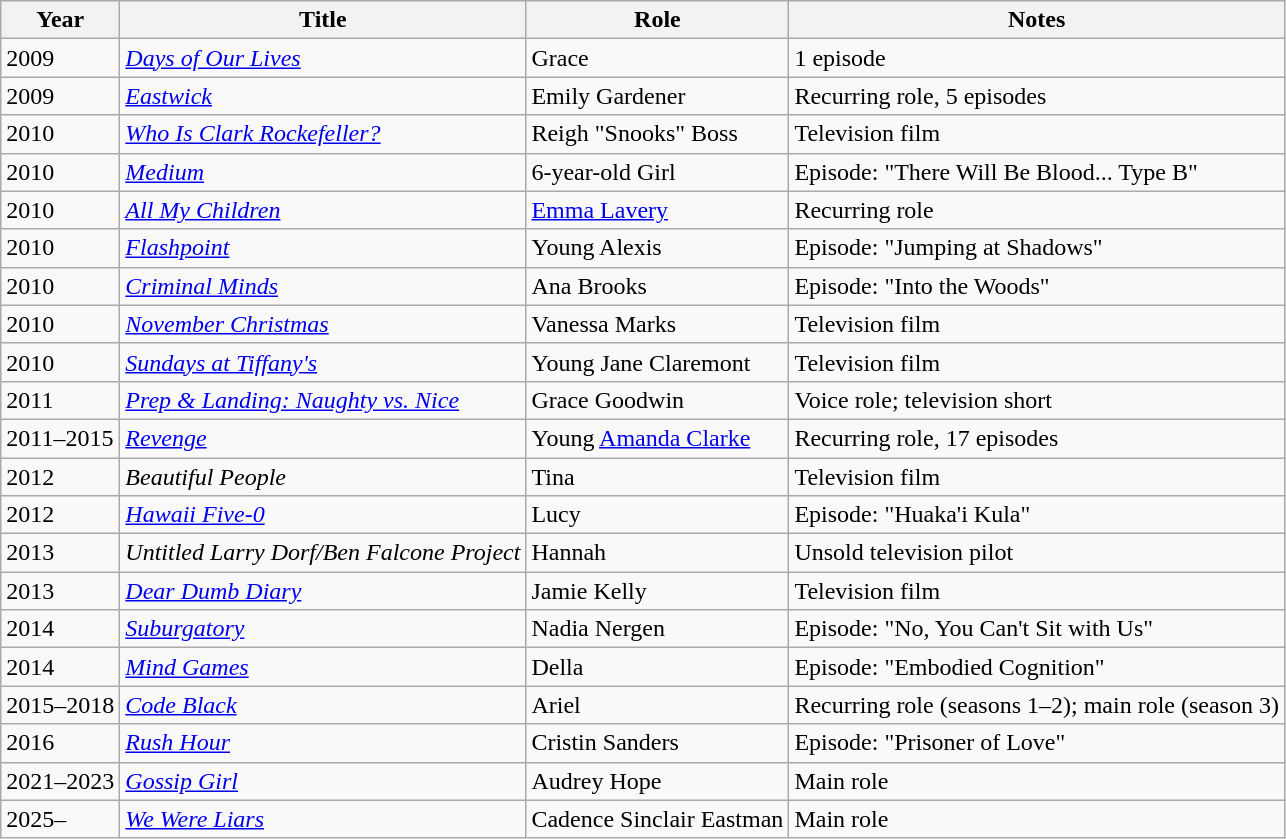<table class="wikitable sortable">
<tr>
<th>Year</th>
<th>Title</th>
<th>Role</th>
<th class="unsortable">Notes</th>
</tr>
<tr>
<td>2009</td>
<td><em><a href='#'>Days of Our Lives</a></em></td>
<td>Grace</td>
<td>1 episode</td>
</tr>
<tr>
<td>2009</td>
<td><em><a href='#'>Eastwick</a></em></td>
<td>Emily Gardener</td>
<td>Recurring role, 5 episodes</td>
</tr>
<tr>
<td>2010</td>
<td><em><a href='#'>Who Is Clark Rockefeller?</a></em></td>
<td>Reigh "Snooks" Boss</td>
<td>Television film</td>
</tr>
<tr>
<td>2010</td>
<td><em><a href='#'>Medium</a></em></td>
<td>6-year-old Girl</td>
<td>Episode: "There Will Be Blood... Type B"</td>
</tr>
<tr>
<td>2010</td>
<td><em><a href='#'>All My Children</a></em></td>
<td><a href='#'>Emma Lavery</a></td>
<td>Recurring role</td>
</tr>
<tr>
<td>2010</td>
<td><em><a href='#'>Flashpoint</a></em></td>
<td>Young Alexis</td>
<td>Episode: "Jumping at Shadows"</td>
</tr>
<tr>
<td>2010</td>
<td><em><a href='#'>Criminal Minds</a></em></td>
<td>Ana Brooks</td>
<td>Episode: "Into the Woods"</td>
</tr>
<tr>
<td>2010</td>
<td><em><a href='#'>November Christmas</a></em></td>
<td>Vanessa Marks</td>
<td>Television film</td>
</tr>
<tr>
<td>2010</td>
<td><em><a href='#'>Sundays at Tiffany's</a></em></td>
<td>Young Jane Claremont</td>
<td>Television film</td>
</tr>
<tr>
<td>2011</td>
<td><em><a href='#'>Prep & Landing: Naughty vs. Nice</a></em></td>
<td>Grace Goodwin</td>
<td>Voice role; television short</td>
</tr>
<tr>
<td>2011–2015</td>
<td><em><a href='#'>Revenge</a></em></td>
<td>Young <a href='#'>Amanda Clarke</a></td>
<td>Recurring role, 17 episodes</td>
</tr>
<tr>
<td>2012</td>
<td><em>Beautiful People</em></td>
<td>Tina</td>
<td>Television film</td>
</tr>
<tr>
<td>2012</td>
<td><em><a href='#'>Hawaii Five-0</a></em></td>
<td>Lucy</td>
<td>Episode: "Huaka'i Kula"</td>
</tr>
<tr>
<td>2013</td>
<td><em>Untitled Larry Dorf/Ben Falcone Project</em></td>
<td>Hannah</td>
<td>Unsold television pilot</td>
</tr>
<tr>
<td>2013</td>
<td><em><a href='#'>Dear Dumb Diary</a></em></td>
<td>Jamie Kelly</td>
<td>Television film</td>
</tr>
<tr>
<td>2014</td>
<td><em><a href='#'>Suburgatory</a></em></td>
<td>Nadia Nergen</td>
<td>Episode: "No, You Can't Sit with Us"</td>
</tr>
<tr>
<td>2014</td>
<td><em><a href='#'>Mind Games</a></em></td>
<td>Della</td>
<td>Episode: "Embodied Cognition"</td>
</tr>
<tr>
<td>2015–2018</td>
<td><em><a href='#'>Code Black</a></em></td>
<td>Ariel</td>
<td>Recurring role (seasons 1–2); main role (season 3)</td>
</tr>
<tr>
<td>2016</td>
<td><em><a href='#'>Rush Hour</a></em></td>
<td>Cristin Sanders</td>
<td>Episode: "Prisoner of Love"</td>
</tr>
<tr>
<td>2021–2023</td>
<td><em><a href='#'>Gossip Girl</a></em></td>
<td>Audrey Hope</td>
<td>Main role</td>
</tr>
<tr>
<td>2025–</td>
<td><em><a href='#'>We Were Liars</a></em></td>
<td>Cadence Sinclair Eastman</td>
<td>Main role</td>
</tr>
</table>
